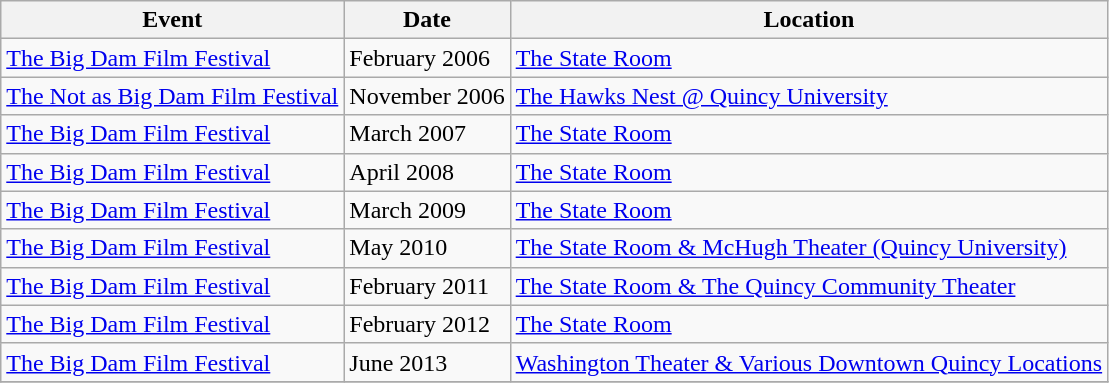<table class="wikitable">
<tr>
<th>Event</th>
<th>Date</th>
<th>Location</th>
</tr>
<tr>
<td><a href='#'>The Big Dam Film Festival</a></td>
<td>February 2006</td>
<td><a href='#'>The State Room</a></td>
</tr>
<tr>
<td><a href='#'>The Not as Big Dam Film Festival</a></td>
<td>November 2006</td>
<td><a href='#'>The Hawks Nest @ Quincy University</a></td>
</tr>
<tr>
<td><a href='#'>The Big Dam Film Festival</a></td>
<td>March 2007</td>
<td><a href='#'>The State Room</a></td>
</tr>
<tr>
<td><a href='#'>The Big Dam Film Festival</a></td>
<td>April 2008</td>
<td><a href='#'>The State Room</a></td>
</tr>
<tr>
<td><a href='#'>The Big Dam Film Festival</a></td>
<td>March 2009</td>
<td><a href='#'>The State Room</a></td>
</tr>
<tr>
<td><a href='#'>The Big Dam Film Festival</a></td>
<td>May 2010</td>
<td><a href='#'>The State Room & McHugh Theater (Quincy University)</a></td>
</tr>
<tr>
<td><a href='#'>The Big Dam Film Festival</a></td>
<td>February 2011</td>
<td><a href='#'>The State Room & The Quincy Community Theater</a></td>
</tr>
<tr>
<td><a href='#'>The Big Dam Film Festival</a></td>
<td>February 2012</td>
<td><a href='#'>The State Room</a></td>
</tr>
<tr>
<td><a href='#'>The Big Dam Film Festival</a></td>
<td>June 2013</td>
<td><a href='#'>Washington Theater & Various Downtown Quincy Locations</a></td>
</tr>
<tr>
</tr>
</table>
